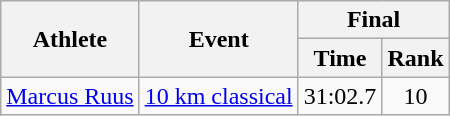<table class="wikitable">
<tr>
<th rowspan="2">Athlete</th>
<th rowspan="2">Event</th>
<th colspan="2">Final</th>
</tr>
<tr>
<th>Time</th>
<th>Rank</th>
</tr>
<tr>
<td rowspan="2"><a href='#'>Marcus Ruus</a></td>
<td><a href='#'>10 km classical</a></td>
<td align="center">31:02.7</td>
<td align="center">10</td>
</tr>
</table>
